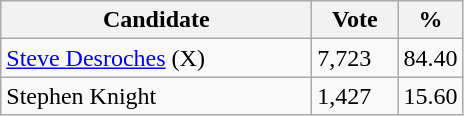<table class="wikitable">
<tr>
<th bgcolor="#DDDDFF" width="200px">Candidate</th>
<th bgcolor="#DDDDFF" width="50px">Vote</th>
<th bgcolor="#DDDDFF" width="30px">%</th>
</tr>
<tr>
<td><a href='#'>Steve Desroches</a> (X)</td>
<td>7,723</td>
<td>84.40</td>
</tr>
<tr>
<td>Stephen Knight</td>
<td>1,427</td>
<td>15.60</td>
</tr>
</table>
